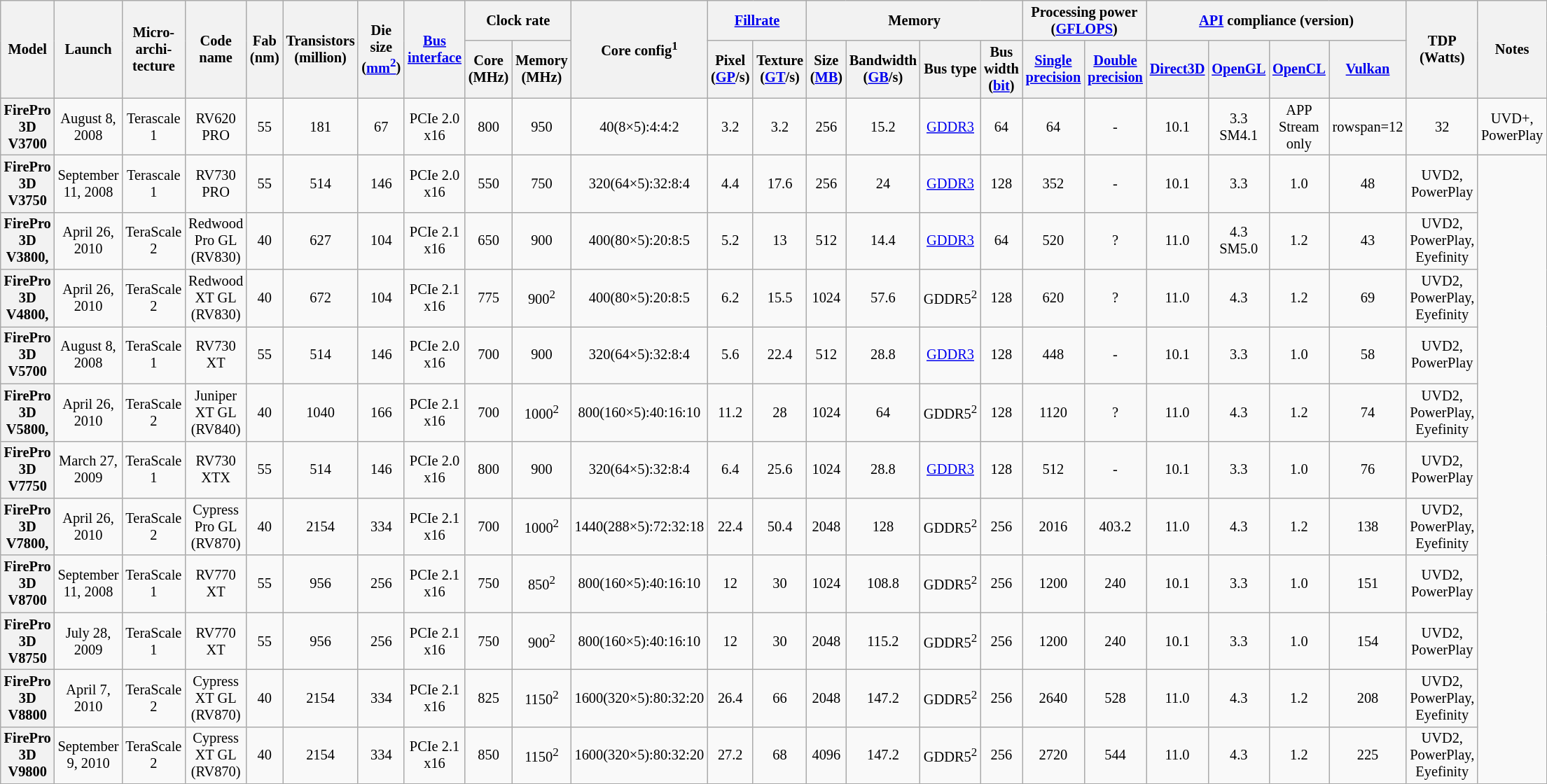<table class="wikitable" style="font-size:85%; text-align:center;">
<tr>
<th rowspan="2" style="width:12em">Model</th>
<th rowspan="2">Launch</th>
<th rowspan="2">Micro-archi-tecture</th>
<th rowspan="2">Code name</th>
<th rowspan="2">Fab (nm)</th>
<th rowspan="2">Transistors (million)</th>
<th rowspan="2">Die size (<a href='#'>mm<sup>2</sup></a>)</th>
<th rowspan="2"><a href='#'>Bus</a> <a href='#'>interface</a></th>
<th colspan="2">Clock rate</th>
<th rowspan="2">Core config<sup>1</sup></th>
<th colspan="2"><a href='#'>Fillrate</a></th>
<th colspan="4">Memory</th>
<th colspan="2">Processing power<br>(<a href='#'>GFLOPS</a>)</th>
<th colspan="4"><a href='#'>API</a> compliance (version)</th>
<th rowspan="2">TDP (Watts)</th>
<th rowspan="2">Notes</th>
</tr>
<tr>
<th>Core (MHz)</th>
<th>Memory (MHz)</th>
<th>Pixel (<a href='#'>GP</a>/s)</th>
<th>Texture (<a href='#'>GT</a>/s)</th>
<th>Size (<a href='#'>MB</a>)</th>
<th>Bandwidth (<a href='#'>GB</a>/s)</th>
<th>Bus type</th>
<th>Bus width (<a href='#'>bit</a>)</th>
<th><a href='#'>Single precision</a></th>
<th><a href='#'>Double precision</a></th>
<th><a href='#'>Direct3D</a></th>
<th><a href='#'>OpenGL</a></th>
<th><a href='#'>OpenCL</a></th>
<th><a href='#'>Vulkan</a></th>
</tr>
<tr>
<th>FirePro 3D V3700</th>
<td>August 8, 2008</td>
<td>Terascale 1</td>
<td>RV620 PRO</td>
<td>55</td>
<td>181</td>
<td>67</td>
<td>PCIe 2.0 x16</td>
<td>800</td>
<td>950</td>
<td>40(8×5):4:4:2</td>
<td>3.2</td>
<td>3.2</td>
<td>256</td>
<td>15.2</td>
<td><a href='#'>GDDR3</a></td>
<td>64</td>
<td>64</td>
<td>-</td>
<td>10.1</td>
<td>3.3 SM4.1</td>
<td>APP Stream only</td>
<td>rowspan=12 </td>
<td>32</td>
<td>UVD+, PowerPlay</td>
</tr>
<tr>
<th>FirePro 3D V3750</th>
<td>September 11, 2008</td>
<td>Terascale 1</td>
<td>RV730 PRO</td>
<td>55</td>
<td>514</td>
<td>146</td>
<td>PCIe 2.0 x16</td>
<td>550</td>
<td>750</td>
<td>320(64×5):32:8:4</td>
<td>4.4</td>
<td>17.6</td>
<td>256</td>
<td>24</td>
<td><a href='#'>GDDR3</a></td>
<td>128</td>
<td>352</td>
<td>-</td>
<td>10.1</td>
<td>3.3</td>
<td>1.0</td>
<td>48</td>
<td>UVD2, PowerPlay</td>
</tr>
<tr>
<th>FirePro 3D V3800,</th>
<td>April 26, 2010</td>
<td>TeraScale 2</td>
<td>Redwood Pro GL (RV830)</td>
<td>40</td>
<td>627</td>
<td>104</td>
<td>PCIe 2.1 x16</td>
<td>650</td>
<td>900</td>
<td>400(80×5):20:8:5</td>
<td>5.2</td>
<td>13</td>
<td>512</td>
<td>14.4</td>
<td><a href='#'>GDDR3</a></td>
<td>64</td>
<td>520</td>
<td>?</td>
<td>11.0</td>
<td>4.3 SM5.0</td>
<td>1.2</td>
<td>43</td>
<td>UVD2, PowerPlay, Eyefinity</td>
</tr>
<tr>
<th>FirePro 3D V4800,</th>
<td>April 26, 2010</td>
<td>TeraScale 2</td>
<td>Redwood XT GL (RV830)</td>
<td>40</td>
<td>672</td>
<td>104</td>
<td>PCIe 2.1 x16</td>
<td>775</td>
<td>900<sup>2</sup></td>
<td>400(80×5):20:8:5</td>
<td>6.2</td>
<td>15.5</td>
<td>1024</td>
<td>57.6</td>
<td>GDDR5<sup>2</sup></td>
<td>128</td>
<td>620</td>
<td>?</td>
<td>11.0</td>
<td>4.3</td>
<td>1.2</td>
<td>69</td>
<td>UVD2, PowerPlay, Eyefinity</td>
</tr>
<tr>
<th>FirePro 3D V5700</th>
<td>August 8, 2008</td>
<td>TeraScale 1</td>
<td>RV730 XT</td>
<td>55</td>
<td>514</td>
<td>146</td>
<td>PCIe 2.0 x16</td>
<td>700</td>
<td>900</td>
<td>320(64×5):32:8:4</td>
<td>5.6</td>
<td>22.4</td>
<td>512</td>
<td>28.8</td>
<td><a href='#'>GDDR3</a></td>
<td>128</td>
<td>448</td>
<td>-</td>
<td>10.1</td>
<td>3.3</td>
<td>1.0</td>
<td>58</td>
<td>UVD2, PowerPlay</td>
</tr>
<tr>
<th>FirePro 3D V5800,</th>
<td>April 26, 2010</td>
<td>TeraScale 2</td>
<td>Juniper XT GL (RV840)</td>
<td>40</td>
<td>1040</td>
<td>166</td>
<td>PCIe 2.1 x16</td>
<td>700</td>
<td>1000<sup>2</sup></td>
<td>800(160×5):40:16:10</td>
<td>11.2</td>
<td>28</td>
<td>1024</td>
<td>64</td>
<td>GDDR5<sup>2</sup></td>
<td>128</td>
<td>1120</td>
<td>?</td>
<td>11.0</td>
<td>4.3</td>
<td>1.2</td>
<td>74</td>
<td>UVD2, PowerPlay, Eyefinity</td>
</tr>
<tr>
<th>FirePro 3D V7750</th>
<td>March 27, 2009</td>
<td>TeraScale 1</td>
<td>RV730 XTX</td>
<td>55</td>
<td>514</td>
<td>146</td>
<td>PCIe 2.0 x16</td>
<td>800</td>
<td>900</td>
<td>320(64×5):32:8:4</td>
<td>6.4</td>
<td>25.6</td>
<td>1024</td>
<td>28.8</td>
<td><a href='#'>GDDR3</a></td>
<td>128</td>
<td>512</td>
<td>-</td>
<td>10.1</td>
<td>3.3</td>
<td>1.0</td>
<td>76</td>
<td>UVD2, PowerPlay</td>
</tr>
<tr>
<th>FirePro 3D V7800,</th>
<td>April 26, 2010</td>
<td>TeraScale 2</td>
<td>Cypress Pro GL (RV870)</td>
<td>40</td>
<td>2154</td>
<td>334</td>
<td>PCIe 2.1 x16</td>
<td>700</td>
<td>1000<sup>2</sup></td>
<td>1440(288×5):72:32:18</td>
<td>22.4</td>
<td>50.4</td>
<td>2048</td>
<td>128</td>
<td>GDDR5<sup>2</sup></td>
<td>256</td>
<td>2016</td>
<td>403.2</td>
<td>11.0</td>
<td>4.3</td>
<td>1.2</td>
<td>138</td>
<td>UVD2, PowerPlay, Eyefinity</td>
</tr>
<tr>
<th>FirePro 3D V8700</th>
<td>September 11, 2008</td>
<td>TeraScale 1</td>
<td>RV770 XT</td>
<td>55</td>
<td>956</td>
<td>256</td>
<td>PCIe 2.1 x16</td>
<td>750</td>
<td>850<sup>2</sup></td>
<td>800(160×5):40:16:10</td>
<td>12</td>
<td>30</td>
<td>1024</td>
<td>108.8</td>
<td>GDDR5<sup>2</sup></td>
<td>256</td>
<td>1200</td>
<td>240</td>
<td>10.1</td>
<td>3.3</td>
<td>1.0</td>
<td>151</td>
<td>UVD2, PowerPlay</td>
</tr>
<tr>
<th>FirePro 3D V8750</th>
<td>July 28, 2009</td>
<td>TeraScale 1</td>
<td>RV770 XT</td>
<td>55</td>
<td>956</td>
<td>256</td>
<td>PCIe 2.1 x16</td>
<td>750</td>
<td>900<sup>2</sup></td>
<td>800(160×5):40:16:10</td>
<td>12</td>
<td>30</td>
<td>2048</td>
<td>115.2</td>
<td>GDDR5<sup>2</sup></td>
<td>256</td>
<td>1200</td>
<td>240</td>
<td>10.1</td>
<td>3.3</td>
<td>1.0</td>
<td>154</td>
<td>UVD2, PowerPlay</td>
</tr>
<tr>
<th>FirePro 3D V8800</th>
<td>April 7, 2010</td>
<td>TeraScale 2</td>
<td>Cypress XT GL (RV870)</td>
<td>40</td>
<td>2154</td>
<td>334</td>
<td>PCIe 2.1 x16</td>
<td>825</td>
<td>1150<sup>2</sup></td>
<td>1600(320×5):80:32:20</td>
<td>26.4</td>
<td>66</td>
<td>2048</td>
<td>147.2</td>
<td>GDDR5<sup>2</sup></td>
<td>256</td>
<td>2640</td>
<td>528</td>
<td>11.0</td>
<td>4.3</td>
<td>1.2</td>
<td>208</td>
<td>UVD2, PowerPlay, Eyefinity</td>
</tr>
<tr>
<th>FirePro 3D V9800</th>
<td>September 9, 2010</td>
<td>TeraScale 2</td>
<td>Cypress XT GL (RV870)</td>
<td>40</td>
<td>2154</td>
<td>334</td>
<td>PCIe 2.1 x16</td>
<td>850</td>
<td>1150<sup>2</sup></td>
<td>1600(320×5):80:32:20</td>
<td>27.2</td>
<td>68</td>
<td>4096</td>
<td>147.2</td>
<td>GDDR5<sup>2</sup></td>
<td>256</td>
<td>2720</td>
<td>544</td>
<td>11.0</td>
<td>4.3</td>
<td>1.2</td>
<td>225</td>
<td>UVD2, PowerPlay, Eyefinity</td>
</tr>
</table>
